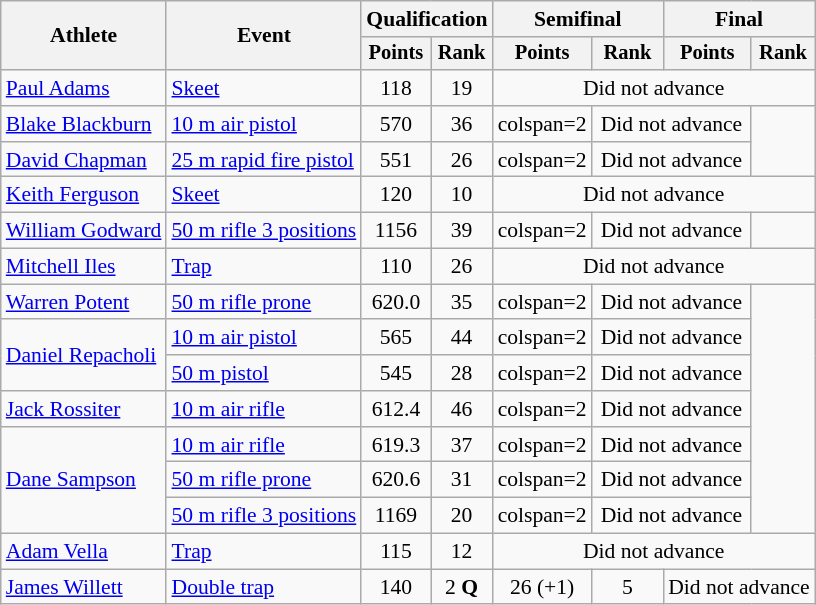<table class="wikitable" style="font-size:90%">
<tr>
<th rowspan="2">Athlete</th>
<th rowspan="2">Event</th>
<th colspan=2>Qualification</th>
<th colspan=2>Semifinal</th>
<th colspan=2>Final</th>
</tr>
<tr style="font-size:95%">
<th>Points</th>
<th>Rank</th>
<th>Points</th>
<th>Rank</th>
<th>Points</th>
<th>Rank</th>
</tr>
<tr align=center>
<td align=left><a href='#'>Paul Adams</a></td>
<td align=left><a href='#'>Skeet</a></td>
<td>118</td>
<td>19</td>
<td colspan=4>Did not advance</td>
</tr>
<tr align=center>
<td align=left><a href='#'>Blake Blackburn</a></td>
<td align=left><a href='#'>10 m air pistol</a></td>
<td>570</td>
<td>36</td>
<td>colspan=2 </td>
<td colspan=2>Did not advance</td>
</tr>
<tr align=center>
<td align=left><a href='#'>David Chapman</a></td>
<td align=left><a href='#'>25 m rapid fire pistol</a></td>
<td>551</td>
<td>26</td>
<td>colspan=2 </td>
<td colspan=2>Did not advance</td>
</tr>
<tr align=center>
<td align=left><a href='#'>Keith Ferguson</a></td>
<td align=left><a href='#'>Skeet</a></td>
<td>120</td>
<td>10</td>
<td colspan=4>Did not advance</td>
</tr>
<tr align=center>
<td align=left><a href='#'>William Godward</a></td>
<td align=left><a href='#'>50 m rifle 3 positions</a></td>
<td>1156</td>
<td>39</td>
<td>colspan=2 </td>
<td colspan=2>Did not advance</td>
</tr>
<tr align=center>
<td align=left><a href='#'>Mitchell Iles</a></td>
<td align=left><a href='#'>Trap</a></td>
<td>110</td>
<td>26</td>
<td colspan=4>Did not advance</td>
</tr>
<tr align=center>
<td align=left><a href='#'>Warren Potent</a></td>
<td align=left><a href='#'>50 m rifle prone</a></td>
<td>620.0</td>
<td>35</td>
<td>colspan=2 </td>
<td colspan=2>Did not advance</td>
</tr>
<tr align=center>
<td align=left rowspan=2><a href='#'>Daniel Repacholi</a></td>
<td align=left><a href='#'>10 m air pistol</a></td>
<td>565</td>
<td>44</td>
<td>colspan=2 </td>
<td colspan=2>Did not advance</td>
</tr>
<tr align=center>
<td align=left><a href='#'>50 m pistol</a></td>
<td>545</td>
<td>28</td>
<td>colspan=2 </td>
<td colspan=2>Did not advance</td>
</tr>
<tr align=center>
<td align=left><a href='#'>Jack Rossiter</a></td>
<td align=left><a href='#'>10 m air rifle</a></td>
<td>612.4</td>
<td>46</td>
<td>colspan=2 </td>
<td colspan=2>Did not advance</td>
</tr>
<tr align=center>
<td align=left rowspan=3><a href='#'>Dane Sampson</a></td>
<td align=left><a href='#'>10 m air rifle</a></td>
<td>619.3</td>
<td>37</td>
<td>colspan=2 </td>
<td colspan=2>Did not advance</td>
</tr>
<tr align=center>
<td align=left><a href='#'>50 m rifle prone</a></td>
<td>620.6</td>
<td>31</td>
<td>colspan=2 </td>
<td colspan=2>Did not advance</td>
</tr>
<tr align=center>
<td align=left><a href='#'>50 m rifle 3 positions</a></td>
<td>1169</td>
<td>20</td>
<td>colspan=2 </td>
<td colspan=2>Did not advance</td>
</tr>
<tr align=center>
<td align=left><a href='#'>Adam Vella</a></td>
<td align=left><a href='#'>Trap</a></td>
<td>115</td>
<td>12</td>
<td colspan=4>Did not advance</td>
</tr>
<tr align=center>
<td align=left><a href='#'>James Willett</a></td>
<td align=left><a href='#'>Double trap</a></td>
<td>140 </td>
<td>2 <strong>Q</strong></td>
<td>26 (+1)</td>
<td>5</td>
<td colspan=2>Did not advance</td>
</tr>
</table>
